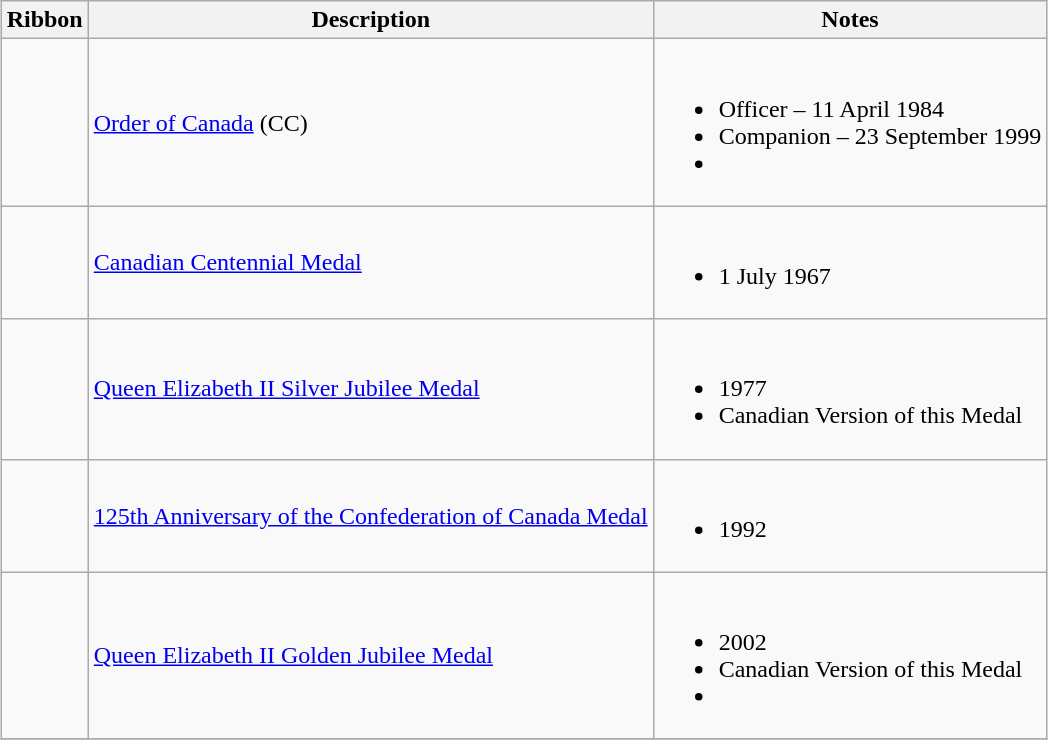<table class="wikitable" style="margin:1em auto;">
<tr>
<th>Ribbon</th>
<th>Description</th>
<th>Notes</th>
</tr>
<tr>
<td></td>
<td><a href='#'>Order of Canada</a> (CC)</td>
<td><br><ul><li>Officer – 11 April 1984</li><li>Companion – 23 September 1999</li><li></li></ul></td>
</tr>
<tr>
<td></td>
<td><a href='#'>Canadian Centennial Medal</a></td>
<td><br><ul><li>1 July 1967</li></ul></td>
</tr>
<tr>
<td></td>
<td><a href='#'>Queen Elizabeth II Silver Jubilee Medal</a></td>
<td><br><ul><li>1977</li><li>Canadian Version of this Medal</li></ul></td>
</tr>
<tr>
<td></td>
<td><a href='#'>125th Anniversary of the Confederation of Canada Medal</a></td>
<td><br><ul><li>1992</li></ul></td>
</tr>
<tr>
<td></td>
<td><a href='#'>Queen Elizabeth II Golden Jubilee Medal</a></td>
<td><br><ul><li>2002</li><li>Canadian Version of this Medal</li><li></li></ul></td>
</tr>
<tr>
</tr>
</table>
